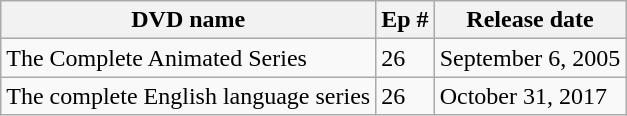<table class="wikitable">
<tr>
<th>DVD name</th>
<th>Ep #</th>
<th>Release date</th>
</tr>
<tr>
<td>The Complete Animated Series</td>
<td>26</td>
<td>September 6, 2005</td>
</tr>
<tr>
<td>The complete English language series</td>
<td>26</td>
<td>October 31, 2017</td>
</tr>
</table>
